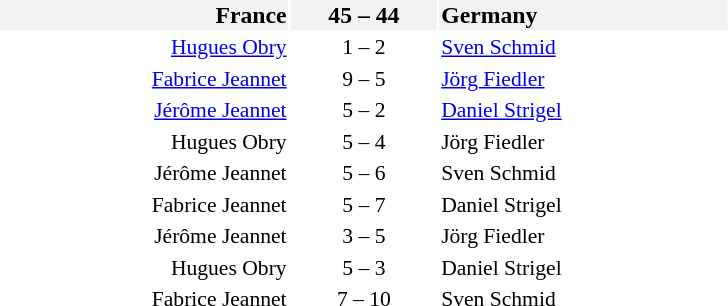<table style="font-size:90%">
<tr style="font-size:110%; background:#f2f2f2">
<td style="width:12em" align=right><strong>France</strong> </td>
<td style="width:6em" align=center><strong>45 – 44</strong></td>
<td style="width:12em"> <strong>Germany</strong></td>
</tr>
<tr>
<td align=right><a href='#'>Hugues Obry</a></td>
<td align=center>1 – 2</td>
<td><a href='#'>Sven Schmid</a></td>
</tr>
<tr>
<td align=right><a href='#'>Fabrice Jeannet</a></td>
<td align=center>9 – 5</td>
<td><a href='#'>Jörg Fiedler</a></td>
</tr>
<tr>
<td align=right><a href='#'>Jérôme Jeannet</a></td>
<td align=center>5 – 2</td>
<td><a href='#'>Daniel Strigel</a></td>
</tr>
<tr>
<td align=right>Hugues Obry</td>
<td align=center>5 – 4</td>
<td>Jörg Fiedler</td>
</tr>
<tr>
<td align=right>Jérôme Jeannet</td>
<td align=center>5 – 6</td>
<td>Sven Schmid</td>
</tr>
<tr>
<td align=right>Fabrice Jeannet</td>
<td align=center>5 – 7</td>
<td>Daniel Strigel</td>
</tr>
<tr>
<td align=right>Jérôme Jeannet</td>
<td align=center>3 – 5</td>
<td>Jörg Fiedler</td>
</tr>
<tr>
<td align=right>Hugues Obry</td>
<td align=center>5 – 3</td>
<td>Daniel Strigel</td>
</tr>
<tr>
<td align=right>Fabrice Jeannet</td>
<td align=center>7 – 10</td>
<td>Sven Schmid</td>
</tr>
</table>
